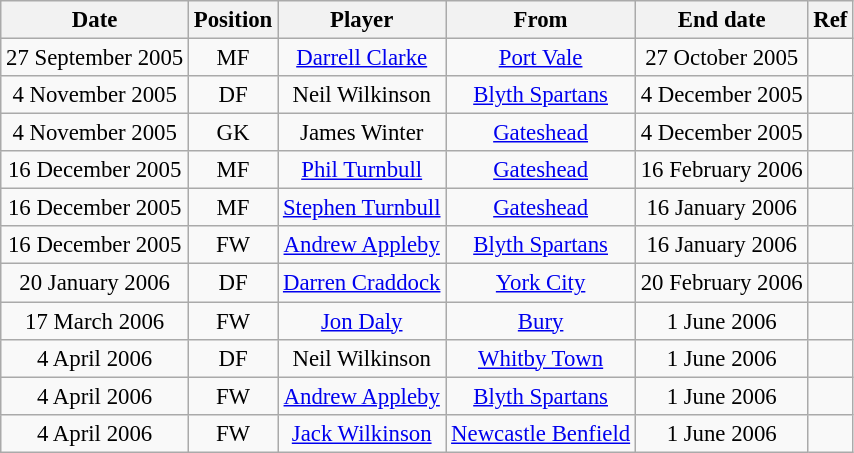<table class="wikitable" style="font-size: 95%; text-align: center;">
<tr>
<th>Date</th>
<th>Position</th>
<th>Player</th>
<th>From</th>
<th>End date</th>
<th>Ref</th>
</tr>
<tr>
<td>27 September 2005</td>
<td>MF</td>
<td><a href='#'>Darrell Clarke</a></td>
<td><a href='#'>Port Vale</a></td>
<td>27 October 2005</td>
<td></td>
</tr>
<tr>
<td>4 November 2005</td>
<td>DF</td>
<td>Neil Wilkinson</td>
<td><a href='#'>Blyth Spartans</a></td>
<td>4 December 2005</td>
<td></td>
</tr>
<tr>
<td>4 November 2005</td>
<td>GK</td>
<td>James Winter</td>
<td><a href='#'>Gateshead</a></td>
<td>4 December 2005</td>
<td></td>
</tr>
<tr>
<td>16 December 2005</td>
<td>MF</td>
<td><a href='#'>Phil Turnbull</a></td>
<td><a href='#'>Gateshead</a></td>
<td>16 February 2006</td>
<td></td>
</tr>
<tr>
<td>16 December 2005</td>
<td>MF</td>
<td><a href='#'>Stephen Turnbull</a></td>
<td><a href='#'>Gateshead</a></td>
<td>16 January 2006</td>
<td></td>
</tr>
<tr>
<td>16 December 2005</td>
<td>FW</td>
<td><a href='#'>Andrew Appleby</a></td>
<td><a href='#'>Blyth Spartans</a></td>
<td>16 January 2006</td>
<td></td>
</tr>
<tr>
<td>20 January 2006</td>
<td>DF</td>
<td><a href='#'>Darren Craddock</a></td>
<td><a href='#'>York City</a></td>
<td>20 February 2006</td>
<td></td>
</tr>
<tr>
<td>17 March 2006</td>
<td>FW</td>
<td><a href='#'>Jon Daly</a></td>
<td><a href='#'>Bury</a></td>
<td>1 June 2006</td>
<td></td>
</tr>
<tr>
<td>4 April 2006</td>
<td>DF</td>
<td>Neil Wilkinson</td>
<td><a href='#'>Whitby Town</a></td>
<td>1 June 2006</td>
<td></td>
</tr>
<tr>
<td>4 April 2006</td>
<td>FW</td>
<td><a href='#'>Andrew Appleby</a></td>
<td><a href='#'>Blyth Spartans</a></td>
<td>1 June 2006</td>
<td></td>
</tr>
<tr>
<td>4 April 2006</td>
<td>FW</td>
<td><a href='#'>Jack Wilkinson</a></td>
<td><a href='#'>Newcastle Benfield</a></td>
<td>1 June 2006</td>
<td></td>
</tr>
</table>
